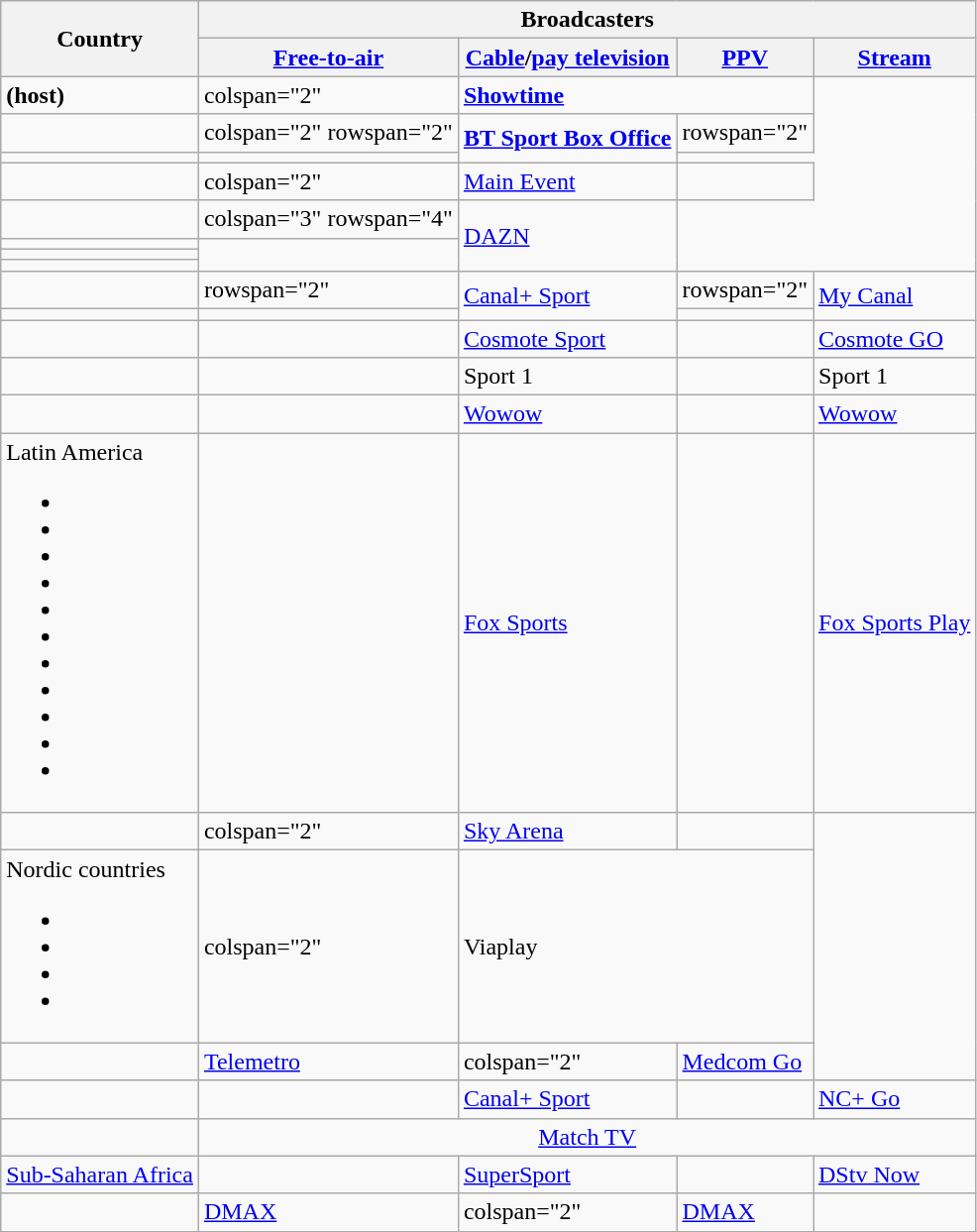<table class="wikitable">
<tr>
<th rowspan="2" style="text-align:center;">Country</th>
<th colspan="4" style="text-align:center;">Broadcasters</th>
</tr>
<tr>
<th align="center"><a href='#'>Free-to-air</a></th>
<th align="center"><a href='#'>Cable</a>/<a href='#'>pay television</a></th>
<th align="center"><a href='#'>PPV</a></th>
<th align="center"><a href='#'>Stream</a></th>
</tr>
<tr>
<td><strong> (host)</strong></td>
<td>colspan="2" </td>
<td colspan="2"><a href='#'><strong>Showtime</strong></a></td>
</tr>
<tr>
<td><strong></strong></td>
<td>colspan="2" rowspan="2" </td>
<td rowspan="2"><strong><a href='#'>BT Sport Box Office</a></strong></td>
<td>rowspan="2" </td>
</tr>
<tr>
<td></td>
</tr>
<tr>
<td></td>
<td>colspan="2" </td>
<td><a href='#'>Main Event</a></td>
<td></td>
</tr>
<tr>
<td></td>
<td>colspan="3" rowspan="4" </td>
<td rowspan="4"><a href='#'>DAZN</a></td>
</tr>
<tr>
<td></td>
</tr>
<tr>
<td></td>
</tr>
<tr>
<td></td>
</tr>
<tr>
<td></td>
<td>rowspan="2" </td>
<td rowspan="2"><a href='#'>Canal+ Sport</a></td>
<td>rowspan="2" </td>
<td rowspan="2"><a href='#'>My Canal</a></td>
</tr>
<tr>
<td></td>
</tr>
<tr>
<td></td>
<td></td>
<td><a href='#'>Cosmote Sport</a></td>
<td></td>
<td><a href='#'>Cosmote GO</a></td>
</tr>
<tr>
<td></td>
<td></td>
<td>Sport 1</td>
<td></td>
<td>Sport 1</td>
</tr>
<tr>
<td></td>
<td></td>
<td><a href='#'>Wowow</a></td>
<td></td>
<td><a href='#'>Wowow</a></td>
</tr>
<tr>
<td>Latin America<br><ul><li></li><li></li><li></li><li></li><li></li><li></li><li></li><li></li><li></li><li></li><li></li></ul></td>
<td></td>
<td><a href='#'>Fox Sports</a></td>
<td></td>
<td><a href='#'>Fox Sports Play</a></td>
</tr>
<tr>
<td></td>
<td>colspan="2" </td>
<td><a href='#'>Sky Arena</a></td>
<td></td>
</tr>
<tr>
<td>Nordic countries<br><ul><li></li><li></li><li></li><li></li></ul></td>
<td>colspan="2" </td>
<td colspan="2">Viaplay</td>
</tr>
<tr>
<td></td>
<td><a href='#'>Telemetro</a></td>
<td>colspan="2" </td>
<td colspan="1"><a href='#'>Medcom Go</a></td>
</tr>
<tr>
<td></td>
<td></td>
<td><a href='#'>Canal+ Sport</a></td>
<td></td>
<td><a href='#'>NC+ Go</a></td>
</tr>
<tr>
<td></td>
<td colspan="4" align="center"><a href='#'>Match TV</a></td>
</tr>
<tr>
<td><a href='#'>Sub-Saharan Africa</a></td>
<td></td>
<td><a href='#'>SuperSport</a></td>
<td></td>
<td><a href='#'>DStv Now</a></td>
</tr>
<tr>
<td></td>
<td><a href='#'>DMAX</a></td>
<td>colspan="2" </td>
<td><a href='#'>DMAX</a></td>
</tr>
</table>
